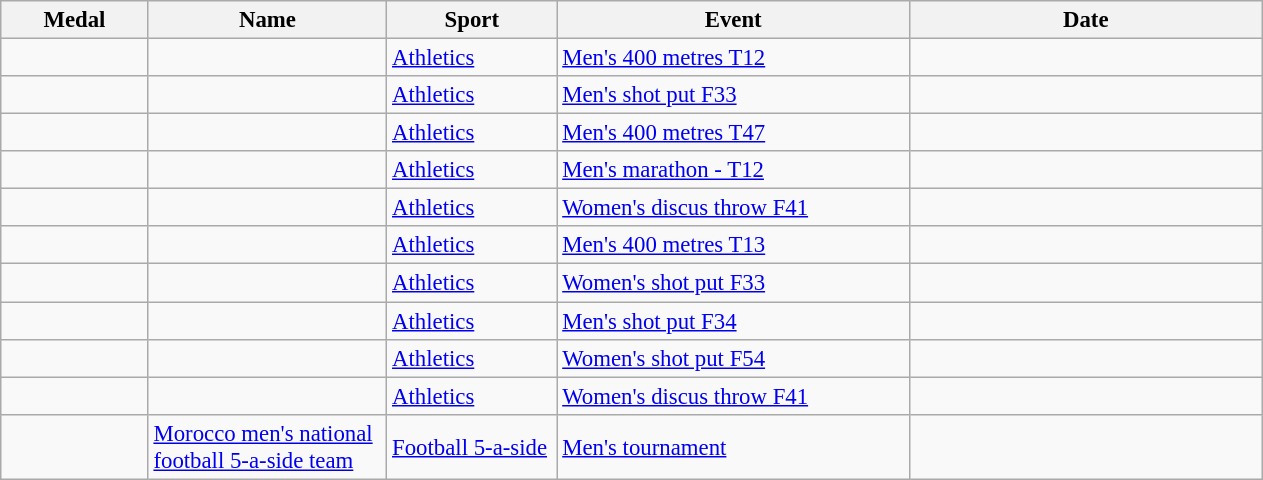<table class="wikitable sortable" style="font-size:95%">
<tr>
<th style="width:6em">Medal</th>
<th style="width:10em">Name</th>
<th style="width:7em">Sport</th>
<th style="width:15em">Event</th>
<th style="width:15em">Date</th>
</tr>
<tr>
<td></td>
<td></td>
<td><a href='#'>Athletics</a></td>
<td><a href='#'>Men's 400 metres T12</a></td>
<td></td>
</tr>
<tr>
<td></td>
<td></td>
<td><a href='#'>Athletics</a></td>
<td><a href='#'>Men's shot put F33</a></td>
<td></td>
</tr>
<tr>
<td></td>
<td></td>
<td><a href='#'>Athletics</a></td>
<td><a href='#'>Men's 400 metres T47</a></td>
<td></td>
</tr>
<tr>
<td></td>
<td></td>
<td><a href='#'>Athletics</a></td>
<td><a href='#'>Men's marathon - T12</a></td>
<td></td>
</tr>
<tr>
<td></td>
<td></td>
<td><a href='#'>Athletics</a></td>
<td><a href='#'>Women's discus throw F41</a></td>
<td></td>
</tr>
<tr>
<td></td>
<td></td>
<td><a href='#'>Athletics</a></td>
<td><a href='#'>Men's 400 metres T13</a></td>
<td></td>
</tr>
<tr>
<td></td>
<td></td>
<td><a href='#'>Athletics</a></td>
<td><a href='#'>Women's shot put F33</a></td>
<td></td>
</tr>
<tr>
<td></td>
<td></td>
<td><a href='#'>Athletics</a></td>
<td><a href='#'>Men's shot put F34</a></td>
<td></td>
</tr>
<tr>
<td></td>
<td></td>
<td><a href='#'>Athletics</a></td>
<td><a href='#'>Women's shot put F54</a></td>
<td></td>
</tr>
<tr>
<td></td>
<td></td>
<td><a href='#'>Athletics</a></td>
<td><a href='#'>Women's discus throw F41</a></td>
<td></td>
</tr>
<tr>
<td></td>
<td><a href='#'>Morocco men's national football 5-a-side team</a><br></td>
<td><a href='#'>Football 5-a-side</a></td>
<td><a href='#'>Men's tournament</a></td>
<td></td>
</tr>
</table>
